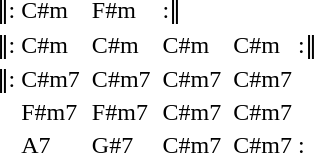<table>
<tr>
<td>‖:</td>
<td>C#m</td>
<td></td>
<td>F#m</td>
<td></td>
<td>:‖</td>
</tr>
<tr>
<td>‖:</td>
<td>C#m</td>
<td></td>
<td>C#m</td>
<td></td>
<td>C#m</td>
<td></td>
<td>C#m</td>
<td>:‖</td>
</tr>
<tr>
<td>‖:</td>
<td>C#m7</td>
<td></td>
<td>C#m7</td>
<td></td>
<td>C#m7</td>
<td></td>
<td>C#m7</td>
<td></td>
</tr>
<tr>
<td></td>
<td>F#m7</td>
<td></td>
<td>F#m7</td>
<td></td>
<td>C#m7</td>
<td></td>
<td>C#m7</td>
<td></td>
</tr>
<tr>
<td></td>
<td>A7</td>
<td></td>
<td>G#7</td>
<td></td>
<td>C#m7</td>
<td></td>
<td>C#m7</td>
<td>:</td>
</tr>
</table>
